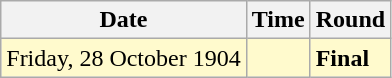<table class="wikitable">
<tr>
<th>Date</th>
<th>Time</th>
<th>Round</th>
</tr>
<tr style=background:lemonchiffon>
<td>Friday, 28 October 1904</td>
<td></td>
<td><strong>Final</strong></td>
</tr>
</table>
